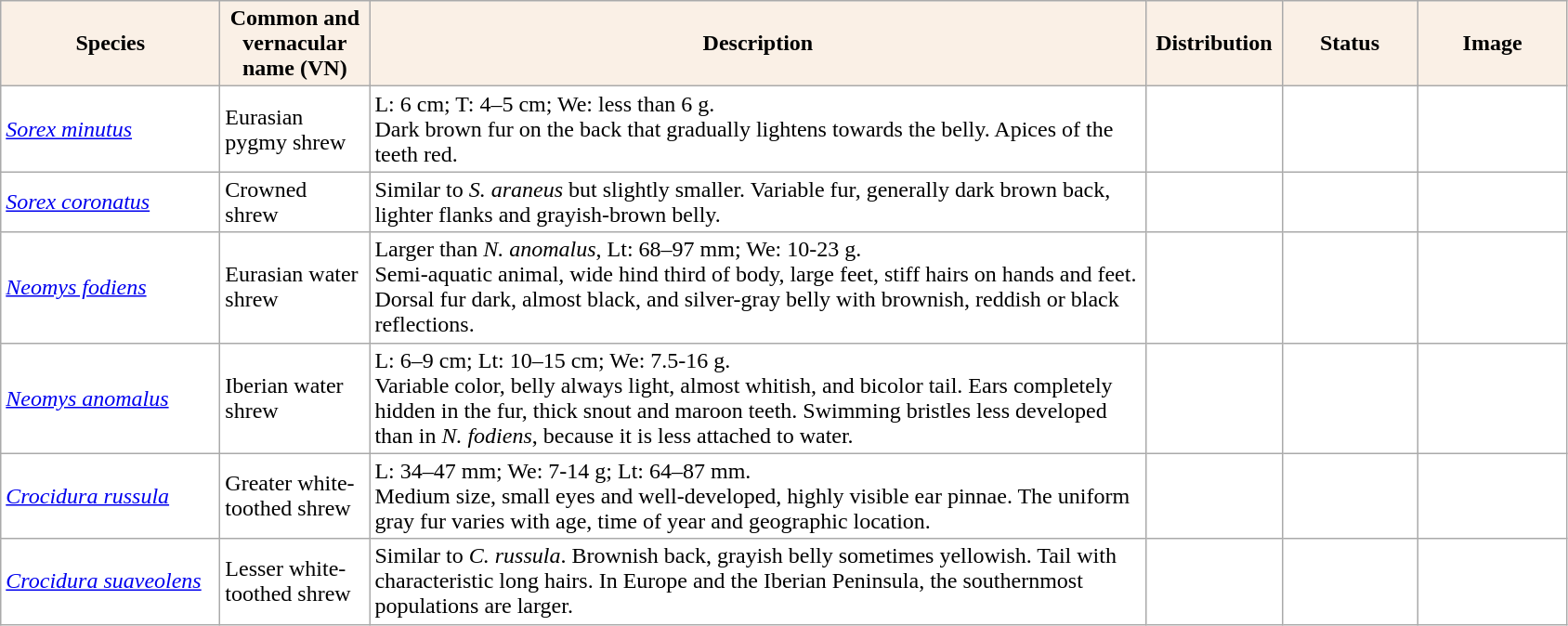<table class="sortable wikitable" border="0" style="background:#ffffff" align="top">
<tr>
<th scope="col" style="background-color:Linen; color:Black" width="150">Species</th>
<th scope="col" style="background-color:Linen; color:Black" width="100">Common and vernacular name (VN)</th>
<th scope="col" style="background:Linen; color:Black" width="550">Description</th>
<th scope="col" style="background-color:Linen; color:Black" width="90">Distribution</th>
<th scope="col" style="background-color:Linen; color:Black" width="90">Status</th>
<th scope="col" style="background:Linen; color:Black" width="100">Image</th>
</tr>
<tr>
<td style="background:#ffffff"><em><a href='#'>Sorex minutus</a></em></td>
<td>Eurasian pygmy shrew</td>
<td>L: 6 cm; T: 4–5 cm; We: less than 6 g.<br>Dark brown fur on the back that gradually lightens towards the belly. Apices of the teeth red.</td>
<td></td>
<td></td>
<td></td>
</tr>
<tr>
<td><em><a href='#'>Sorex coronatus</a></em></td>
<td>Crowned shrew</td>
<td>Similar to <em>S. araneus</em> but slightly smaller. Variable fur, generally dark brown back, lighter flanks and grayish-brown belly.</td>
<td></td>
<td></td>
<td></td>
</tr>
<tr>
<td><em><a href='#'>Neomys fodiens</a></em></td>
<td>Eurasian water shrew</td>
<td>Larger than <em>N. anomalus</em>, Lt: 68–97 mm; We: 10-23 g.<br>Semi-aquatic animal, wide hind third of body, large feet, stiff hairs on hands and feet. Dorsal fur dark, almost black, and silver-gray belly with brownish, reddish or black reflections.</td>
<td></td>
<td></td>
<td></td>
</tr>
<tr>
<td><em><a href='#'>Neomys anomalus</a></em></td>
<td>Iberian water shrew</td>
<td>L: 6–9 cm; Lt: 10–15 cm; We: 7.5-16 g.<br>Variable color, belly always light, almost whitish, and bicolor tail. Ears completely hidden in the fur, thick snout and maroon teeth. Swimming bristles less developed than in <em>N. fodiens</em>, because it is less attached to water.</td>
<td></td>
<td></td>
<td></td>
</tr>
<tr>
<td><em><a href='#'>Crocidura russula</a></em></td>
<td>Greater white-toothed shrew</td>
<td>L: 34–47 mm; We: 7-14 g; Lt: 64–87 mm.<br>Medium size, small eyes and well-developed, highly visible ear pinnae. The uniform gray fur varies with age, time of year and geographic location.</td>
<td></td>
<td></td>
<td></td>
</tr>
<tr>
<td><em><a href='#'>Crocidura suaveolens</a></em></td>
<td>Lesser white-toothed shrew</td>
<td>Similar to <em>C. russula</em>. Brownish back, grayish belly sometimes yellowish. Tail with characteristic long hairs. In Europe and the Iberian Peninsula, the southernmost populations are larger.</td>
<td></td>
<td></td>
<td></td>
</tr>
</table>
